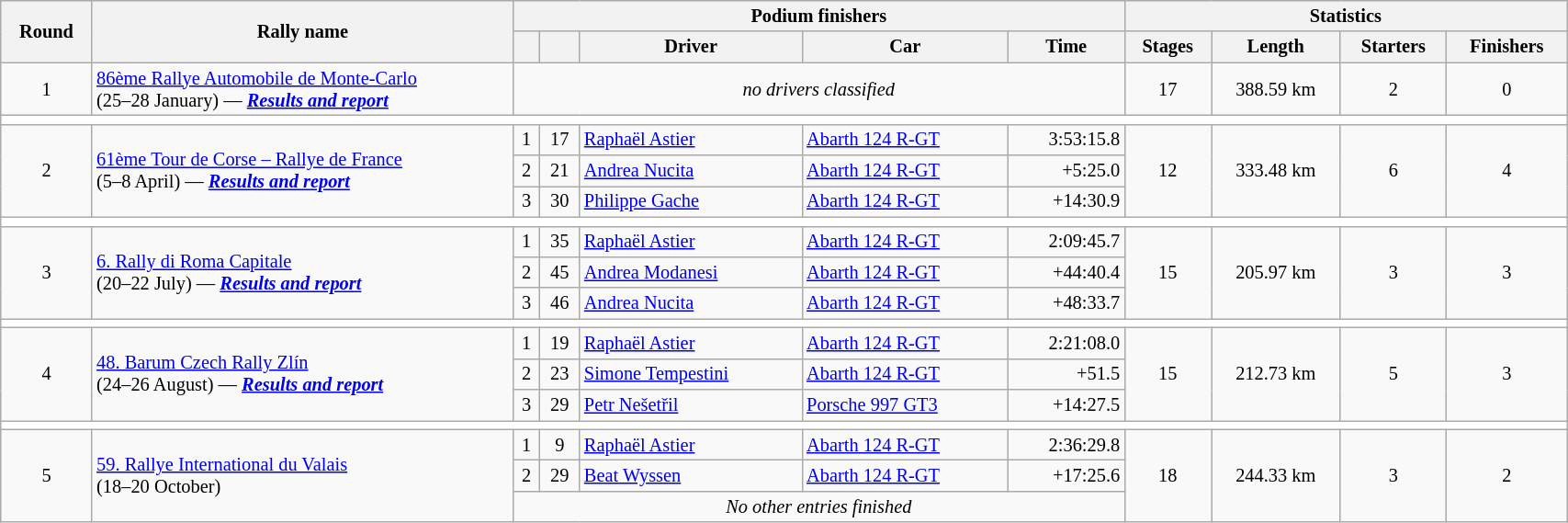<table class="wikitable" width=90% style="font-size:85%;">
<tr>
<th rowspan=2>Round</th>
<th style="width:22em" rowspan=2>Rally name</th>
<th colspan=5>Podium finishers</th>
<th colspan=4>Statistics</th>
</tr>
<tr>
<th></th>
<th></th>
<th>Driver</th>
<th>Car</th>
<th>Time</th>
<th>Stages</th>
<th>Length</th>
<th>Starters</th>
<th>Finishers</th>
</tr>
<tr>
<td align=center>1</td>
<td> <a href='#'>86ème Rallye Automobile de Monte-Carlo</a><br>(25–28 January) — <strong><em><a href='#'>Results and report</a></em></strong></td>
<td align=center colspan="5"><em>no drivers classified</em></td>
<td align=center>17</td>
<td align=center>388.59 km</td>
<td align=center>2</td>
<td align=center>0</td>
</tr>
<tr style="background:white;">
<td colspan="11"></td>
</tr>
<tr>
<td rowspan=3 align=center>2</td>
<td rowspan=3> <a href='#'>61ème Tour de Corse – Rallye de France</a><br>(5–8 April) — <strong><em><a href='#'>Results and report</a></em></strong></td>
<td align=center>1</td>
<td align=center>17</td>
<td> <a href='#'>Raphaël Astier</a></td>
<td><a href='#'>Abarth 124 R-GT</a></td>
<td align=right>3:53:15.8</td>
<td rowspan=3 align=center>12</td>
<td rowspan=3 align=center>333.48 km</td>
<td rowspan=3 align=center>6</td>
<td rowspan=3 align=center>4</td>
</tr>
<tr>
<td align=center>2</td>
<td align=center>21</td>
<td> <a href='#'>Andrea Nucita</a></td>
<td><a href='#'>Abarth 124 R-GT</a></td>
<td align=right>+5:25.0</td>
</tr>
<tr>
<td align=center>3</td>
<td align=center>30</td>
<td> <a href='#'>Philippe Gache</a></td>
<td><a href='#'>Abarth 124 R-GT</a></td>
<td align=right>+14:30.9</td>
</tr>
<tr style="background:white;">
<td colspan="11"></td>
</tr>
<tr>
<td rowspan=3 align=center>3</td>
<td rowspan=3> <a href='#'>6. Rally di Roma Capitale</a><br>(20–22 July) — <strong><em><a href='#'>Results and report</a></em></strong></td>
<td align=center>1</td>
<td align=center>35</td>
<td> <a href='#'>Raphaël Astier</a></td>
<td><a href='#'>Abarth 124 R-GT</a></td>
<td align=right>2:09:45.7</td>
<td rowspan=3 align=center>15</td>
<td rowspan=3 align=center>205.97 km</td>
<td rowspan=3 align=center>3</td>
<td rowspan=3 align=center>3</td>
</tr>
<tr>
<td align=center>2</td>
<td align=center>45</td>
<td> <a href='#'>Andrea Modanesi</a></td>
<td><a href='#'>Abarth 124 R-GT</a></td>
<td align=right>+44:40.4</td>
</tr>
<tr>
<td align=center>3</td>
<td align=center>46</td>
<td> <a href='#'>Andrea Nucita</a></td>
<td><a href='#'>Abarth 124 R-GT</a></td>
<td align=right>+48:33.7</td>
</tr>
<tr style="background:white;">
<td colspan="11"></td>
</tr>
<tr>
<td rowspan=3 align=center>4</td>
<td rowspan=3> <a href='#'>48. Barum Czech Rally Zlín</a><br>(24–26 August) — <strong><em><a href='#'>Results and report</a></em></strong></td>
<td align=center>1</td>
<td align=center>19</td>
<td> <a href='#'>Raphaël Astier</a></td>
<td><a href='#'>Abarth 124 R-GT</a></td>
<td align=right>2:21:08.0</td>
<td rowspan=3 align=center>15</td>
<td rowspan=3 align=center>212.73 km</td>
<td rowspan=3 align=center>5</td>
<td rowspan=3 align=center>3</td>
</tr>
<tr>
<td align=center>2</td>
<td align=center>23</td>
<td> <a href='#'>Simone Tempestini</a></td>
<td><a href='#'>Abarth 124 R-GT</a></td>
<td align=right>+51.5</td>
</tr>
<tr>
<td align=center>3</td>
<td align=center>29</td>
<td> <a href='#'>Petr Nešetřil</a></td>
<td><a href='#'>Porsche 997 GT3</a></td>
<td align=right>+14:27.5</td>
</tr>
<tr style="background:white;">
<td colspan="11"></td>
</tr>
<tr>
<td rowspan=3 align=center>5</td>
<td rowspan=3> <a href='#'>59. Rallye International du Valais</a><br>(18–20 October) </td>
<td align=center>1</td>
<td align=center>9</td>
<td> <a href='#'>Raphaël Astier</a></td>
<td><a href='#'>Abarth 124 R-GT</a></td>
<td align=right>2:36:29.8</td>
<td rowspan=3 align=center>18</td>
<td rowspan=3 align=center>244.33 km</td>
<td rowspan=3 align=center>3</td>
<td rowspan=3 align=center>2</td>
</tr>
<tr>
<td align=center>2</td>
<td align=center>29</td>
<td> <a href='#'>Beat Wyssen</a></td>
<td><a href='#'>Abarth 124 R-GT</a></td>
<td align=right>+17:25.6</td>
</tr>
<tr>
<td colspan=5 align=center><em>No other entries finished</em></td>
</tr>
</table>
